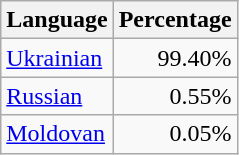<table class="wikitable">
<tr>
<th>Language</th>
<th>Percentage</th>
</tr>
<tr>
<td><a href='#'>Ukrainian</a></td>
<td align="right">99.40%</td>
</tr>
<tr>
<td><a href='#'>Russian</a></td>
<td align="right">0.55%</td>
</tr>
<tr>
<td><a href='#'>Moldovan</a></td>
<td align="right">0.05%</td>
</tr>
</table>
